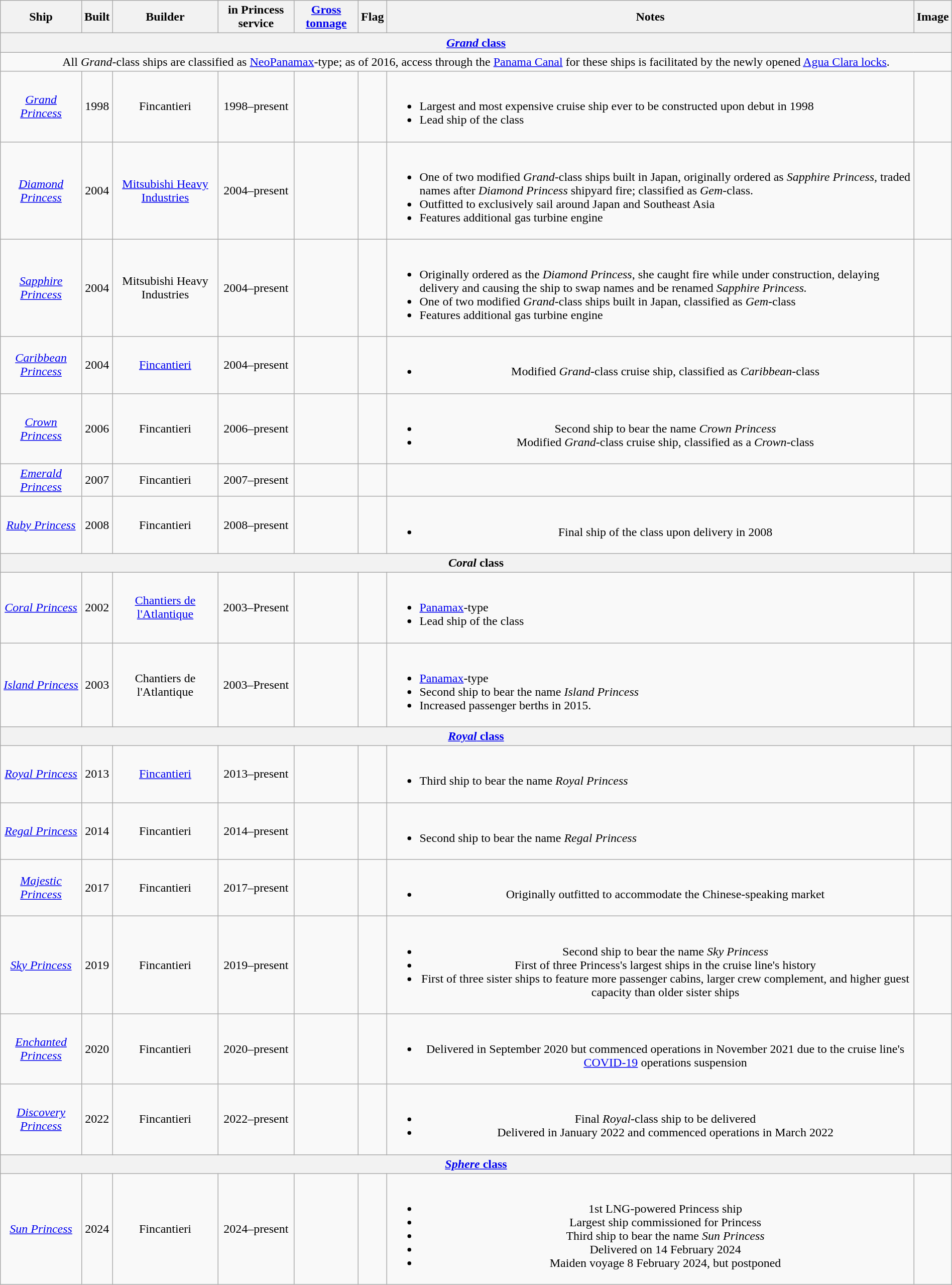<table class="wikitable sortable" style="width:100%; text-align:center;">
<tr>
<th>Ship</th>
<th>Built</th>
<th>Builder</th>
<th>in Princess service</th>
<th><a href='#'>Gross tonnage</a></th>
<th>Flag</th>
<th>Notes</th>
<th>Image</th>
</tr>
<tr>
<th colspan="8"><a href='#'><em>Grand</em> class</a></th>
</tr>
<tr>
<td colspan="8">All <em>Grand</em>-class ships are classified as <a href='#'>NeoPanamax</a>-type; as of 2016, access through the <a href='#'>Panama Canal</a> for these ships is facilitated by the newly opened <a href='#'>Agua Clara locks</a>.</td>
</tr>
<tr>
<td><em><a href='#'>Grand Princess</a></em></td>
<td align="Center">1998</td>
<td style="text-align:Center;">Fincantieri</td>
<td style="text-align:Center;">1998–present</td>
<td style="text-align:Center;"></td>
<td style="text-align:Center;"></td>
<td align="Left"><br><ul><li>Largest and most expensive cruise ship ever to be constructed upon debut in 1998</li><li>Lead ship of the class</li></ul></td>
<td></td>
</tr>
<tr>
<td><a href='#'><em>Diamond Princess</em></a></td>
<td align="Center">2004</td>
<td style="text-align:Center;"><a href='#'>Mitsubishi Heavy Industries</a></td>
<td style="text-align:Center;">2004–present</td>
<td style="text-align:Center;"></td>
<td style="text-align:Center;"></td>
<td align="Left"><br><ul><li>One of two modified <em>Grand</em>-class ships built in Japan, originally ordered as <em>Sapphire Princess,</em> traded names after <em>Diamond Princess</em> shipyard fire; classified as <em>Gem</em>-class.</li><li>Outfitted to exclusively sail around Japan and Southeast Asia</li><li>Features additional gas turbine engine</li></ul></td>
<td></td>
</tr>
<tr>
<td><em><a href='#'>Sapphire Princess</a></em></td>
<td align="Center">2004</td>
<td style="text-align:Center;">Mitsubishi Heavy Industries</td>
<td style="text-align:Center;">2004–present</td>
<td style="text-align:Center;"></td>
<td style="text-align:Center;"></td>
<td align="Left"><br><ul><li>Originally ordered as the <em>Diamond Princess</em>, she caught fire while under construction, delaying delivery and causing the ship to swap names and be renamed <em>Sapphire Princess.</em></li><li>One of two modified <em>Grand</em>-class ships built in Japan, classified as <em>Gem</em>-class</li><li>Features additional gas turbine engine</li></ul></td>
<td></td>
</tr>
<tr>
<td><em><a href='#'>Caribbean Princess</a></em></td>
<td align="Center">2004</td>
<td style="text-align:Center;"><a href='#'>Fincantieri</a></td>
<td style="text-align:Center;">2004–present</td>
<td style="text-align:Center;"></td>
<td style="text-align:Center;"></td>
<td><br><ul><li>Modified <em>Grand</em>-class cruise ship, classified as <em>Caribbean</em>-class</li></ul></td>
<td></td>
</tr>
<tr>
<td><a href='#'><em>Crown Princess</em></a></td>
<td align="Center">2006</td>
<td style="text-align:Center;">Fincantieri</td>
<td style="text-align:Center;">2006–present</td>
<td style="text-align:Center;"></td>
<td style="text-align:Center;"></td>
<td><br><ul><li>Second ship to bear the name <em>Crown Princess</em></li><li>Modified <em>Grand</em>-class cruise ship, classified as a <em>Crown</em>-class</li></ul></td>
<td></td>
</tr>
<tr>
<td><em><a href='#'>Emerald Princess</a></em></td>
<td align="Center">2007</td>
<td style="text-align:Center;">Fincantieri</td>
<td style="text-align:Center;">2007–present</td>
<td style="text-align:Center;"></td>
<td style="text-align:Center;"></td>
<td></td>
<td></td>
</tr>
<tr>
<td><em><a href='#'>Ruby Princess</a></em></td>
<td align="Center">2008</td>
<td style="text-align:Center;">Fincantieri</td>
<td style="text-align:Center;">2008–present</td>
<td style="text-align:Center;"></td>
<td style="text-align:Center;"></td>
<td><br><ul><li>Final ship of the class upon delivery in 2008</li></ul></td>
<td></td>
</tr>
<tr>
<th colspan="8"><em>Coral</em> class</th>
</tr>
<tr>
<td><em><a href='#'>Coral Princess</a></em></td>
<td style="text-align:Center;">2002</td>
<td style="text-align:Center;"><a href='#'>Chantiers de l'Atlantique</a></td>
<td style="text-align:Center;">2003–Present</td>
<td style="text-align:Center;"></td>
<td align="Center"></td>
<td align="Left"><br><ul><li><a href='#'>Panamax</a>-type</li><li>Lead ship of the class</li></ul></td>
<td></td>
</tr>
<tr>
<td><a href='#'><em>Island Princess</em></a></td>
<td style="text-align:Center;">2003</td>
<td style="text-align:Center;">Chantiers de l'Atlantique</td>
<td style="text-align:Center;">2003–Present</td>
<td style="text-align:Center;"></td>
<td align="Center"></td>
<td align="Left"><br><ul><li><a href='#'>Panamax</a>-type</li><li>Second ship to bear the name <em>Island Princess</em></li><li>Increased passenger berths in 2015.</li></ul></td>
<td></td>
</tr>
<tr>
<th colspan="8"><a href='#'><em>Royal</em> class</a></th>
</tr>
<tr>
<td><a href='#'><em>Royal Princess</em></a></td>
<td align="Center">2013</td>
<td style="text-align:Center;"><a href='#'>Fincantieri</a></td>
<td style="text-align:Center;">2013–present</td>
<td style="text-align:Center;"></td>
<td style="text-align:Center;"></td>
<td align="Left"><br><ul><li>Third ship to bear the name <em>Royal Princess</em></li></ul></td>
<td></td>
</tr>
<tr>
<td><a href='#'><em>Regal Princess</em></a></td>
<td align="Center">2014</td>
<td>Fincantieri</td>
<td style="text-align:Center;">2014–present</td>
<td style="text-align:Center;"></td>
<td style="text-align:Center;"></td>
<td align="Left"><br><ul><li>Second ship to bear the name <em>Regal Princess</em></li></ul></td>
<td></td>
</tr>
<tr>
<td><em><a href='#'>Majestic Princess</a></em></td>
<td style="text-align:Center;">2017</td>
<td>Fincantieri</td>
<td style="text-align:Center;">2017–present</td>
<td style="text-align:Center;"></td>
<td style="text-align:lCenter;"></td>
<td><br><ul><li>Originally outfitted to accommodate the Chinese-speaking market</li></ul></td>
<td></td>
</tr>
<tr>
<td><a href='#'><em>Sky Princess</em></a></td>
<td style="text-align:Center;">2019</td>
<td>Fincantieri</td>
<td style="text-align:Center;">2019–present</td>
<td style="text-align:Center;"></td>
<td style="text-align:Center;"></td>
<td><br><ul><li>Second ship to bear the name <em>Sky Princess</em></li><li>First of three Princess's largest ships in the cruise line's history</li><li>First of three sister ships to feature more passenger cabins, larger crew complement, and higher guest capacity than older sister ships</li></ul></td>
<td></td>
</tr>
<tr>
<td><em><a href='#'>Enchanted Princess</a></em></td>
<td style="text-align:Center;">2020</td>
<td>Fincantieri</td>
<td style="text-align:Center;">2020–present</td>
<td style="text-align:Center;"></td>
<td></td>
<td><br><ul><li>Delivered in September 2020 but commenced operations in November 2021 due to the cruise line's <a href='#'>COVID-19</a> operations suspension</li></ul></td>
<td></td>
</tr>
<tr>
<td><em><a href='#'>Discovery Princess</a></em></td>
<td style="text-align:Center;">2022</td>
<td>Fincantieri</td>
<td style="text-align:Center;">2022–present</td>
<td style="text-align:Center;"></td>
<td></td>
<td><br><ul><li>Final <em>Royal</em>-class ship to be delivered</li><li>Delivered in January 2022 and commenced operations in March 2022</li></ul></td>
<td></td>
</tr>
<tr>
<th colspan="8"><a href='#'><em>Sphere</em> class</a></th>
</tr>
<tr>
<td><em><a href='#'>Sun Princess</a></em></td>
<td>2024</td>
<td>Fincantieri</td>
<td style="text-align:Center;">2024–present</td>
<td style="text-align:Center;"></td>
<td></td>
<td><br><ul><li>1st LNG-powered Princess ship</li><li>Largest ship commissioned for Princess</li><li>Third ship to bear the name <em>Sun Princess</em></li><li>Delivered on 14 February 2024</li><li>Maiden voyage 8 February 2024, but postponed</li></ul></td>
<td></td>
</tr>
</table>
